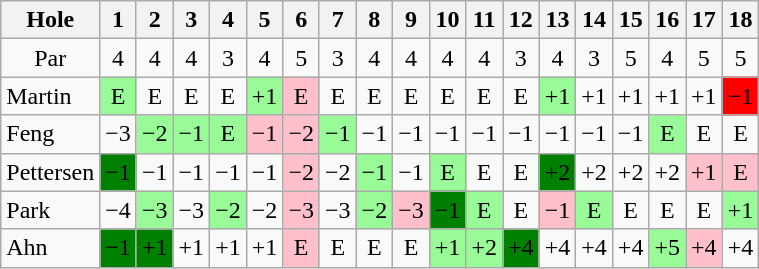<table class="wikitable" style="text-align:center">
<tr>
<th>Hole</th>
<th>1</th>
<th>2</th>
<th>3</th>
<th>4</th>
<th>5</th>
<th>6</th>
<th>7</th>
<th>8</th>
<th>9</th>
<th>10</th>
<th>11</th>
<th>12</th>
<th>13</th>
<th>14</th>
<th>15</th>
<th>16</th>
<th>17</th>
<th>18</th>
</tr>
<tr>
<td>Par</td>
<td>4</td>
<td>4</td>
<td>4</td>
<td>3</td>
<td>4</td>
<td>5</td>
<td>3</td>
<td>4</td>
<td>4</td>
<td>4</td>
<td>4</td>
<td>3</td>
<td>4</td>
<td>3</td>
<td>5</td>
<td>4</td>
<td>5</td>
<td>5</td>
</tr>
<tr>
<td align=left> Martin</td>
<td style="background: PaleGreen;">E</td>
<td>E</td>
<td>E</td>
<td>E</td>
<td style="background: PaleGreen;">+1</td>
<td style="background: Pink;">E</td>
<td>E</td>
<td>E</td>
<td>E</td>
<td>E</td>
<td>E</td>
<td>E</td>
<td style="background: PaleGreen;">+1</td>
<td>+1</td>
<td>+1</td>
<td>+1</td>
<td>+1</td>
<td style="background: Red;">−1</td>
</tr>
<tr>
<td align=left> Feng</td>
<td>−3</td>
<td style="background: PaleGreen;">−2</td>
<td style="background: PaleGreen;">−1</td>
<td style="background: PaleGreen;">E</td>
<td style="background: Pink;">−1</td>
<td style="background: Pink;">−2</td>
<td style="background: PaleGreen;">−1</td>
<td>−1</td>
<td>−1</td>
<td>−1</td>
<td>−1</td>
<td>−1</td>
<td>−1</td>
<td>−1</td>
<td>−1</td>
<td style="background: PaleGreen;">E</td>
<td>E</td>
<td>E</td>
</tr>
<tr>
<td align=left> Pettersen</td>
<td style="background: Green;">−1</td>
<td>−1</td>
<td>−1</td>
<td>−1</td>
<td>−1</td>
<td style="background: Pink;">−2</td>
<td>−2</td>
<td style="background: PaleGreen;">−1</td>
<td>−1</td>
<td style="background: PaleGreen;">E</td>
<td>E</td>
<td>E</td>
<td style="background: Green;">+2</td>
<td>+2</td>
<td>+2</td>
<td>+2</td>
<td style="background: Pink;">+1</td>
<td style="background: Pink;">E</td>
</tr>
<tr>
<td align=left> Park</td>
<td>−4</td>
<td style="background: PaleGreen;">−3</td>
<td>−3</td>
<td style="background: PaleGreen;">−2</td>
<td>−2</td>
<td style="background: Pink;">−3</td>
<td>−3</td>
<td style="background: PaleGreen;">−2</td>
<td style="background: Pink;">−3</td>
<td style="background: Green;">−1</td>
<td style="background: PaleGreen;">E</td>
<td>E</td>
<td style="background: Pink;">−1</td>
<td style="background: PaleGreen;">E</td>
<td>E</td>
<td>E</td>
<td>E</td>
<td style="background: PaleGreen;">+1</td>
</tr>
<tr>
<td align=left> Ahn</td>
<td style="background: Green;">−1</td>
<td style="background: Green;">+1</td>
<td>+1</td>
<td>+1</td>
<td>+1</td>
<td style="background: Pink;">E</td>
<td>E</td>
<td>E</td>
<td>E</td>
<td style="background: PaleGreen;">+1</td>
<td style="background: PaleGreen;">+2</td>
<td style="background: Green;">+4</td>
<td>+4</td>
<td>+4</td>
<td>+4</td>
<td style="background: PaleGreen;">+5</td>
<td style="background: Pink;">+4</td>
<td>+4</td>
</tr>
</table>
